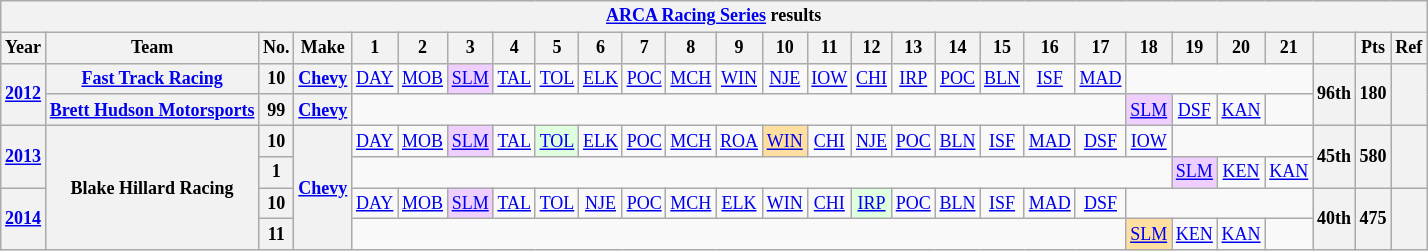<table class="wikitable" style="text-align:center; font-size:75%">
<tr>
<th colspan=48><a href='#'>ARCA Racing Series</a> results</th>
</tr>
<tr>
<th>Year</th>
<th>Team</th>
<th>No.</th>
<th>Make</th>
<th>1</th>
<th>2</th>
<th>3</th>
<th>4</th>
<th>5</th>
<th>6</th>
<th>7</th>
<th>8</th>
<th>9</th>
<th>10</th>
<th>11</th>
<th>12</th>
<th>13</th>
<th>14</th>
<th>15</th>
<th>16</th>
<th>17</th>
<th>18</th>
<th>19</th>
<th>20</th>
<th>21</th>
<th></th>
<th>Pts</th>
<th>Ref</th>
</tr>
<tr>
<th rowspan=2><a href='#'>2012</a></th>
<th><a href='#'>Fast Track Racing</a></th>
<th>10</th>
<th><a href='#'>Chevy</a></th>
<td><a href='#'>DAY</a></td>
<td><a href='#'>MOB</a></td>
<td style="background:#EFCFFF;"><a href='#'>SLM</a><br></td>
<td><a href='#'>TAL</a></td>
<td><a href='#'>TOL</a></td>
<td><a href='#'>ELK</a></td>
<td><a href='#'>POC</a></td>
<td><a href='#'>MCH</a></td>
<td><a href='#'>WIN</a></td>
<td><a href='#'>NJE</a></td>
<td><a href='#'>IOW</a></td>
<td><a href='#'>CHI</a></td>
<td><a href='#'>IRP</a></td>
<td><a href='#'>POC</a></td>
<td><a href='#'>BLN</a></td>
<td><a href='#'>ISF</a></td>
<td><a href='#'>MAD</a></td>
<td colspan=4></td>
<th rowspan=2>96th</th>
<th rowspan=2>180</th>
<th rowspan=2></th>
</tr>
<tr>
<th><a href='#'>Brett Hudson Motorsports</a></th>
<th>99</th>
<th><a href='#'>Chevy</a></th>
<td colspan=17></td>
<td style="background:#EFCFFF;"><a href='#'>SLM</a><br></td>
<td><a href='#'>DSF</a></td>
<td><a href='#'>KAN</a></td>
<td></td>
</tr>
<tr>
<th rowspan=2><a href='#'>2013</a></th>
<th rowspan=4>Blake Hillard Racing</th>
<th>10</th>
<th rowspan=4><a href='#'>Chevy</a></th>
<td><a href='#'>DAY</a></td>
<td><a href='#'>MOB</a></td>
<td style="background:#EFCFFF;"><a href='#'>SLM</a><br></td>
<td><a href='#'>TAL</a></td>
<td style="background:#DFFFDF;"><a href='#'>TOL</a><br></td>
<td><a href='#'>ELK</a></td>
<td><a href='#'>POC</a></td>
<td><a href='#'>MCH</a></td>
<td><a href='#'>ROA</a></td>
<td style="background:#FFDF9F;"><a href='#'>WIN</a><br></td>
<td><a href='#'>CHI</a></td>
<td><a href='#'>NJE</a></td>
<td><a href='#'>POC</a></td>
<td><a href='#'>BLN</a></td>
<td><a href='#'>ISF</a></td>
<td><a href='#'>MAD</a></td>
<td><a href='#'>DSF</a></td>
<td><a href='#'>IOW</a></td>
<td colspan=3></td>
<th rowspan=2>45th</th>
<th rowspan=2>580</th>
<th rowspan=2></th>
</tr>
<tr>
<th>1</th>
<td colspan=18></td>
<td style="background:#EFCFFF;"><a href='#'>SLM</a><br></td>
<td><a href='#'>KEN</a></td>
<td><a href='#'>KAN</a></td>
</tr>
<tr>
<th rowspan=2><a href='#'>2014</a></th>
<th>10</th>
<td><a href='#'>DAY</a></td>
<td><a href='#'>MOB</a></td>
<td style="background:#EFCFFF;"><a href='#'>SLM</a><br></td>
<td><a href='#'>TAL</a></td>
<td><a href='#'>TOL</a></td>
<td><a href='#'>NJE</a></td>
<td><a href='#'>POC</a></td>
<td><a href='#'>MCH</a></td>
<td><a href='#'>ELK</a></td>
<td><a href='#'>WIN</a></td>
<td><a href='#'>CHI</a></td>
<td style="background:#DFFFDF;"><a href='#'>IRP</a><br></td>
<td><a href='#'>POC</a></td>
<td><a href='#'>BLN</a></td>
<td><a href='#'>ISF</a></td>
<td><a href='#'>MAD</a></td>
<td><a href='#'>DSF</a></td>
<td colspan=4></td>
<th rowspan=2>40th</th>
<th rowspan=2>475</th>
<th rowspan=2></th>
</tr>
<tr>
<th>11</th>
<td colspan=17></td>
<td style="background:#FFDF9F;"><a href='#'>SLM</a><br></td>
<td><a href='#'>KEN</a></td>
<td><a href='#'>KAN</a></td>
<td></td>
</tr>
</table>
